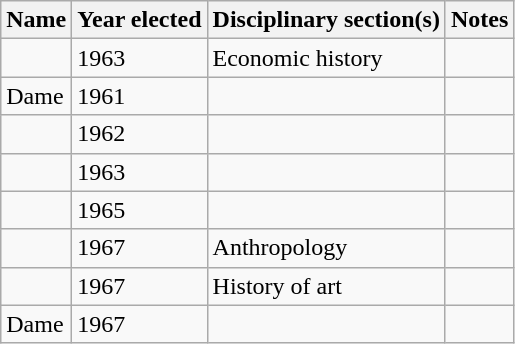<table class="wikitable sortable">
<tr>
<th>Name</th>
<th>Year elected</th>
<th>Disciplinary section(s)</th>
<th>Notes</th>
</tr>
<tr>
<td></td>
<td>1963</td>
<td>Economic history</td>
<td></td>
</tr>
<tr>
<td data-sort-value="Perham, Margery">Dame </td>
<td>1961</td>
<td></td>
<td></td>
</tr>
<tr>
<td></td>
<td>1962</td>
<td></td>
<td></td>
</tr>
<tr>
<td></td>
<td>1963</td>
<td></td>
<td></td>
</tr>
<tr>
<td></td>
<td>1965</td>
<td></td>
<td></td>
</tr>
<tr>
<td></td>
<td>1967</td>
<td>Anthropology</td>
<td></td>
</tr>
<tr>
<td></td>
<td>1967</td>
<td>History of art</td>
<td></td>
</tr>
<tr>
<td data-sort-value="Yates, Frances">Dame </td>
<td>1967</td>
<td></td>
<td></td>
</tr>
</table>
